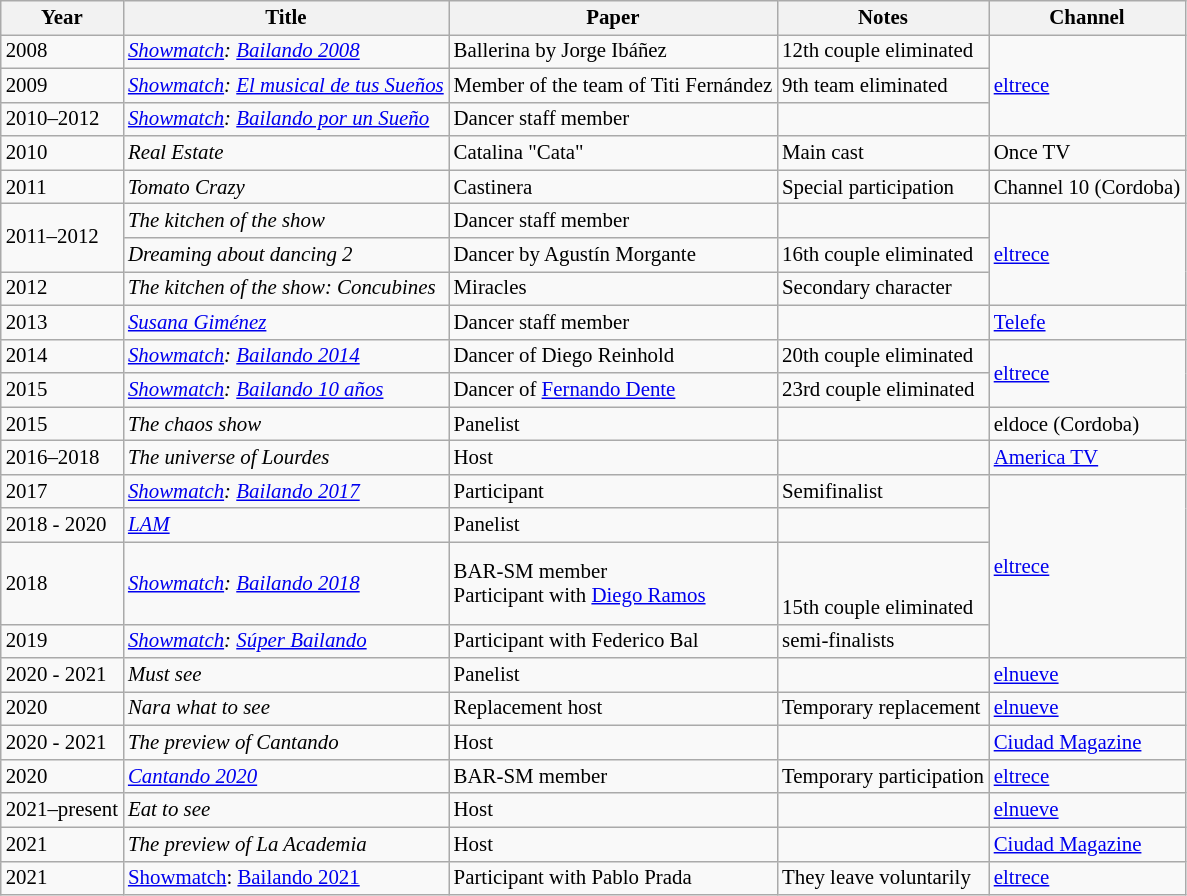<table class="wikitable" style="font-size: 87%;">
<tr>
<th>Year</th>
<th>Title</th>
<th>Paper</th>
<th>Notes</th>
<th>Channel</th>
</tr>
<tr>
<td>2008</td>
<td><em><a href='#'>Showmatch</a>: <a href='#'>Bailando 2008</a></em></td>
<td>Ballerina by Jorge Ibáñez</td>
<td>12th couple eliminated</td>
<td rowspan="3"><a href='#'>eltrece</a></td>
</tr>
<tr>
<td>2009</td>
<td><em><a href='#'>Showmatch</a>: <a href='#'>El musical de tus Sueños</a></em></td>
<td>Member of the team of Titi Fernández</td>
<td>9th team eliminated</td>
</tr>
<tr>
<td>2010–2012</td>
<td><em><a href='#'>Showmatch</a>: <a href='#'>Bailando por un Sueño</a></em></td>
<td>Dancer staff member</td>
<td></td>
</tr>
<tr>
<td>2010</td>
<td><em>Real Estate</em></td>
<td>Catalina "Cata"</td>
<td>Main cast</td>
<td>Once TV</td>
</tr>
<tr>
<td>2011</td>
<td><em>Tomato Crazy</em></td>
<td>Castinera</td>
<td>Special participation</td>
<td>Channel 10 (Cordoba)</td>
</tr>
<tr>
<td rowspan="2">2011–2012</td>
<td><em>The kitchen of the show</em></td>
<td>Dancer staff member</td>
<td></td>
<td rowspan="3"><a href='#'>eltrece</a></td>
</tr>
<tr>
<td><em>Dreaming about dancing 2</em></td>
<td>Dancer by Agustín Morgante</td>
<td>16th couple eliminated</td>
</tr>
<tr>
<td>2012</td>
<td><em>The kitchen of the show: Concubines</em></td>
<td>Miracles</td>
<td>Secondary character</td>
</tr>
<tr>
<td>2013</td>
<td><em><a href='#'>Susana Giménez</a></em></td>
<td>Dancer staff member</td>
<td></td>
<td><a href='#'>Telefe</a></td>
</tr>
<tr>
<td>2014</td>
<td><em><a href='#'>Showmatch</a>: <a href='#'>Bailando 2014</a></em></td>
<td>Dancer of Diego Reinhold</td>
<td>20th couple eliminated</td>
<td rowspan="2"><a href='#'>eltrece</a></td>
</tr>
<tr>
<td>2015</td>
<td><em><a href='#'>Showmatch</a>: <a href='#'>Bailando 10 años</a></em></td>
<td>Dancer of <a href='#'>Fernando Dente</a></td>
<td>23rd couple eliminated</td>
</tr>
<tr>
<td>2015</td>
<td><em>The chaos show</em></td>
<td>Panelist</td>
<td></td>
<td>eldoce (Cordoba)</td>
</tr>
<tr>
<td>2016–2018</td>
<td><em>The universe of Lourdes</em></td>
<td>Host</td>
<td></td>
<td><a href='#'>America TV</a></td>
</tr>
<tr>
<td>2017</td>
<td><em><a href='#'>Showmatch</a>: <a href='#'>Bailando 2017</a> </em></td>
<td>Participant</td>
<td>Semifinalist</td>
<td rowspan="4"><a href='#'>eltrece</a></td>
</tr>
<tr>
<td>2018 - 2020</td>
<td><em><a href='#'>LAM</a></em></td>
<td>Panelist</td>
<td></td>
</tr>
<tr>
<td>2018</td>
<td><em><a href='#'>Showmatch</a>: <a href='#'>Bailando 2018</a></em></td>
<td>BAR-SM member<br>Participant with <a href='#'>Diego Ramos</a></td>
<td><br><br>15th couple eliminated</td>
</tr>
<tr>
<td>2019</td>
<td><em><a href='#'>Showmatch</a>: <a href='#'>Súper Bailando</a></em></td>
<td>Participant with Federico Bal</td>
<td>semi-finalists</td>
</tr>
<tr>
<td>2020 - 2021</td>
<td><em>Must see</em></td>
<td>Panelist</td>
<td></td>
<td><a href='#'>elnueve</a></td>
</tr>
<tr>
<td>2020</td>
<td><em>Nara what to see</em></td>
<td>Replacement host</td>
<td>Temporary replacement</td>
<td><a href='#'>elnueve</a></td>
</tr>
<tr>
<td>2020 - 2021</td>
<td><em>The preview of Cantando</em></td>
<td>Host</td>
<td></td>
<td><a href='#'>Ciudad Magazine</a></td>
</tr>
<tr>
<td>2020</td>
<td><em><a href='#'>Cantando 2020</a></em></td>
<td>BAR-SM member</td>
<td>Temporary participation</td>
<td><a href='#'>eltrece</a></td>
</tr>
<tr>
<td>2021–present</td>
<td><em>Eat to see</em></td>
<td>Host</td>
<td></td>
<td><a href='#'>elnueve</a></td>
</tr>
<tr>
<td>2021</td>
<td><em>The preview of La Academia</em></td>
<td>Host</td>
<td></td>
<td><a href='#'>Ciudad Magazine</a></td>
</tr>
<tr>
<td>2021</td>
<td><a href='#'>Showmatch</a>: <a href='#'>Bailando 2021</a></td>
<td>Participant with Pablo Prada</td>
<td>They leave voluntarily</td>
<td><a href='#'>eltrece</a></td>
</tr>
</table>
